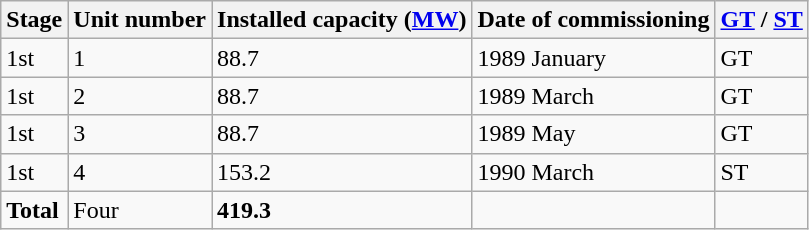<table class="sortable wikitable">
<tr>
<th>Stage</th>
<th>Unit number</th>
<th>Installed capacity (<a href='#'>MW</a>)</th>
<th>Date of commissioning</th>
<th><a href='#'>GT</a> / <a href='#'>ST</a></th>
</tr>
<tr>
<td>1st</td>
<td>1</td>
<td>88.7</td>
<td>1989 January</td>
<td>GT</td>
</tr>
<tr>
<td>1st</td>
<td>2</td>
<td>88.7</td>
<td>1989 March</td>
<td>GT</td>
</tr>
<tr>
<td>1st</td>
<td>3</td>
<td>88.7</td>
<td>1989 May</td>
<td>GT</td>
</tr>
<tr>
<td>1st</td>
<td>4</td>
<td>153.2</td>
<td>1990 March</td>
<td>ST</td>
</tr>
<tr>
<td><strong>Total</strong></td>
<td>Four</td>
<td><strong>419.3</strong></td>
<td></td>
<td></td>
</tr>
</table>
